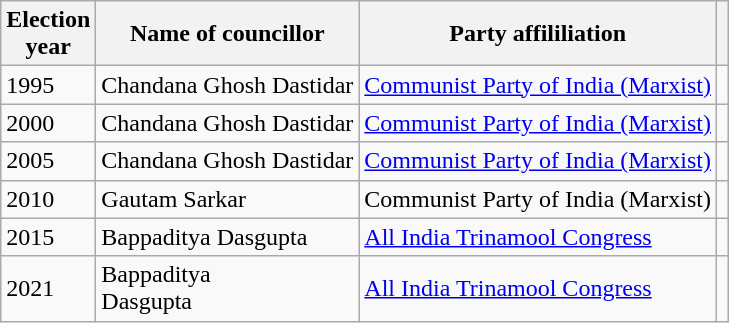<table class="wikitable"ìÍĦĤĠčw>
<tr>
<th>Election<br> year</th>
<th>Name of councillor</th>
<th>Party affililiation</th>
<th></th>
</tr>
<tr>
<td>1995</td>
<td>Chandana Ghosh Dastidar</td>
<td><a href='#'>Communist Party of India (Marxist)</a></td>
<td></td>
</tr>
<tr>
<td>2000</td>
<td>Chandana Ghosh Dastidar</td>
<td><a href='#'>Communist Party of India (Marxist)</a></td>
<td></td>
</tr>
<tr>
<td>2005</td>
<td>Chandana Ghosh Dastidar</td>
<td><a href='#'>Communist Party of India (Marxist)</a></td>
<td></td>
</tr>
<tr>
<td>2010</td>
<td>Gautam Sarkar</td>
<td>Communist Party of India (Marxist)</td>
<td></td>
</tr>
<tr>
<td>2015</td>
<td>Bappaditya Dasgupta</td>
<td><a href='#'>All India Trinamool Congress</a></td>
<td></td>
</tr>
<tr>
<td>2021</td>
<td>Bappaditya<br>Dasgupta</td>
<td><a href='#'>All India Trinamool Congress</a></td>
<td></td>
</tr>
</table>
